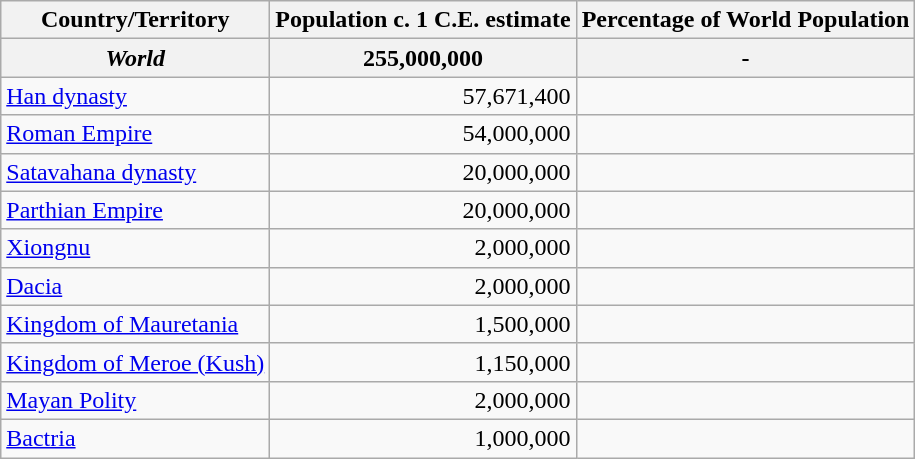<table class="wikitable sortable" style="text-align:right">
<tr>
<th>Country/Territory</th>
<th>Population c. 1 C.E. estimate</th>
<th>Percentage of World Population</th>
</tr>
<tr>
<th align="left"> <em>World</em></th>
<th>255,000,000</th>
<th>-</th>
</tr>
<tr>
<td style="text-align:left;"><a href='#'>Han dynasty</a></td>
<td>57,671,400</td>
<td></td>
</tr>
<tr>
<td style="text-align:left;"><a href='#'>Roman Empire</a><br></td>
<td>54,000,000</td>
<td></td>
</tr>
<tr>
<td style="text-align:left;"><a href='#'>Satavahana dynasty</a></td>
<td>20,000,000</td>
<td><br></td>
</tr>
<tr>
<td style="text-align:left;"><a href='#'>Parthian Empire</a><br></td>
<td>20,000,000</td>
<td></td>
</tr>
<tr>
<td style="text-align:left;"><a href='#'>Xiongnu</a></td>
<td>2,000,000</td>
<td></td>
</tr>
<tr>
<td style="text-align:left;"><a href='#'>Dacia</a></td>
<td>2,000,000</td>
<td></td>
</tr>
<tr>
<td style="text-align:left;"><a href='#'>Kingdom of Mauretania</a></td>
<td>1,500,000</td>
<td><br></td>
</tr>
<tr>
<td style="text-align:left;"><a href='#'>Kingdom of Meroe (Kush)</a></td>
<td>1,150,000</td>
<td></td>
</tr>
<tr>
<td style="text-align:left;"><a href='#'>Mayan Polity</a><br></td>
<td>2,000,000</td>
<td></td>
</tr>
<tr>
<td style="text-align:left;"><a href='#'>Bactria</a><br></td>
<td>1,000,000</td>
<td></td>
</tr>
</table>
